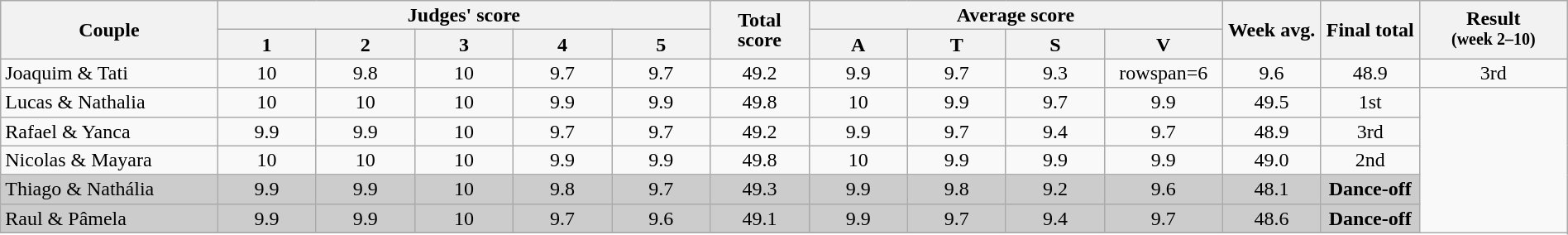<table class="wikitable" style="font-size:100%; line-height:16px; text-align:center" width="100%">
<tr>
<th rowspan=2 style="width:11.0%;">Couple</th>
<th colspan=5 style="width:25.0%;">Judges' score</th>
<th rowspan=2 style="width:05.0%;">Total score</th>
<th colspan=4 style="width:20.0%;">Average score</th>
<th rowspan=2 style="width:05.0%;">Week avg.</th>
<th rowspan=2 style="width:05.0%;">Final total</th>
<th rowspan=2 style="width:07.5%;">Result <br> <small> (week 2–10) </small></th>
</tr>
<tr>
<th style="width:05.0%;">1</th>
<th style="width:05.0%;">2</th>
<th style="width:05.0%;">3</th>
<th style="width:05.0%;">4</th>
<th style="width:05.0%;">5</th>
<th style="width:05.0%;">A</th>
<th style="width:05.0%;">T</th>
<th style="width:05.0%;">S</th>
<th style="width:05.0%;">V</th>
</tr>
<tr>
<td align="left">Joaquim & Tati</td>
<td>10</td>
<td>9.8</td>
<td>10</td>
<td>9.7</td>
<td>9.7</td>
<td>49.2</td>
<td>9.9</td>
<td>9.7</td>
<td>9.3</td>
<td>rowspan=6 </td>
<td>9.6</td>
<td>48.9</td>
<td>3rd</td>
</tr>
<tr>
<td align="left">Lucas & Nathalia</td>
<td>10</td>
<td>10</td>
<td>10</td>
<td>9.9</td>
<td>9.9</td>
<td>49.8</td>
<td>10</td>
<td>9.9</td>
<td>9.7</td>
<td>9.9</td>
<td>49.5</td>
<td>1st</td>
</tr>
<tr>
<td align="left">Rafael & Yanca</td>
<td>9.9</td>
<td>9.9</td>
<td>10</td>
<td>9.7</td>
<td>9.7</td>
<td>49.2</td>
<td>9.9</td>
<td>9.7</td>
<td>9.4</td>
<td>9.7</td>
<td>48.9</td>
<td>3rd</td>
</tr>
<tr>
<td align="left">Nicolas & Mayara</td>
<td>10</td>
<td>10</td>
<td>10</td>
<td>9.9</td>
<td>9.9</td>
<td>49.8</td>
<td>10</td>
<td>9.9</td>
<td>9.9</td>
<td>9.9</td>
<td>49.0</td>
<td>2nd</td>
</tr>
<tr bgcolor="CCCCCC">
<td align="left">Thiago & Nathália</td>
<td>9.9</td>
<td>9.9</td>
<td>10</td>
<td>9.8</td>
<td>9.7</td>
<td>49.3</td>
<td>9.9</td>
<td>9.8</td>
<td>9.2</td>
<td>9.6</td>
<td>48.1</td>
<td><strong>Dance-off</strong></td>
</tr>
<tr bgcolor="CCCCCC">
<td align="left">Raul & Pâmela</td>
<td>9.9</td>
<td>9.9</td>
<td>10</td>
<td>9.7</td>
<td>9.6</td>
<td>49.1</td>
<td>9.9</td>
<td>9.7</td>
<td>9.4</td>
<td>9.7</td>
<td>48.6</td>
<td><strong>Dance-off</strong></td>
</tr>
<tr>
</tr>
</table>
